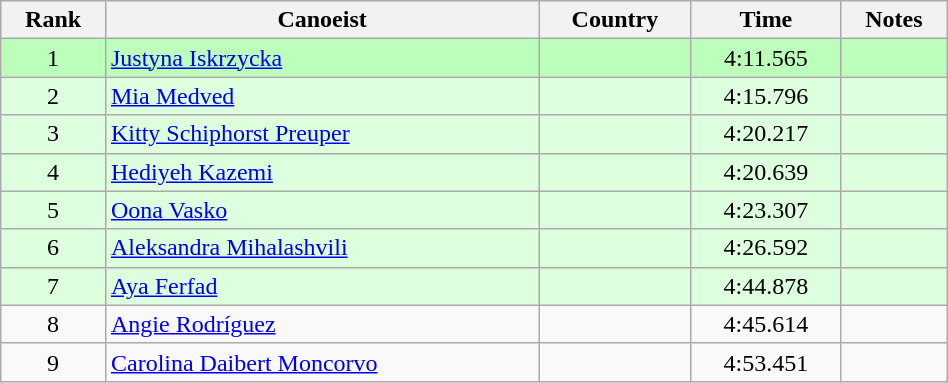<table class="wikitable" style="text-align:center;width: 50%">
<tr>
<th>Rank</th>
<th>Canoeist</th>
<th>Country</th>
<th>Time</th>
<th>Notes</th>
</tr>
<tr bgcolor=bbffbb>
<td>1</td>
<td align="left"><a href='#'>Justyna Iskrzycka</a></td>
<td align="left"></td>
<td>4:11.565</td>
<td></td>
</tr>
<tr bgcolor=ddffdd>
<td>2</td>
<td align="left"><a href='#'>Mia Medved</a></td>
<td align="left"></td>
<td>4:15.796</td>
<td></td>
</tr>
<tr bgcolor=ddffdd>
<td>3</td>
<td align="left"><a href='#'>Kitty Schiphorst Preuper</a></td>
<td align="left"></td>
<td>4:20.217</td>
<td></td>
</tr>
<tr bgcolor=ddffdd>
<td>4</td>
<td align="left"><a href='#'>Hediyeh Kazemi</a></td>
<td align="left"></td>
<td>4:20.639</td>
<td></td>
</tr>
<tr bgcolor=ddffdd>
<td>5</td>
<td align="left"><a href='#'>Oona Vasko</a></td>
<td align="left"></td>
<td>4:23.307</td>
<td></td>
</tr>
<tr bgcolor=ddffdd>
<td>6</td>
<td align="left"><a href='#'>Aleksandra Mihalashvili</a></td>
<td align="left"></td>
<td>4:26.592</td>
<td></td>
</tr>
<tr bgcolor=ddffdd>
<td>7</td>
<td align="left"><a href='#'>Aya Ferfad</a></td>
<td align="left"></td>
<td>4:44.878</td>
<td></td>
</tr>
<tr>
<td>8</td>
<td align="left"><a href='#'>Angie Rodríguez</a></td>
<td align="left"></td>
<td>4:45.614</td>
<td></td>
</tr>
<tr>
<td>9</td>
<td align="left"><a href='#'>Carolina Daibert Moncorvo</a></td>
<td align="left"></td>
<td>4:53.451</td>
<td></td>
</tr>
</table>
